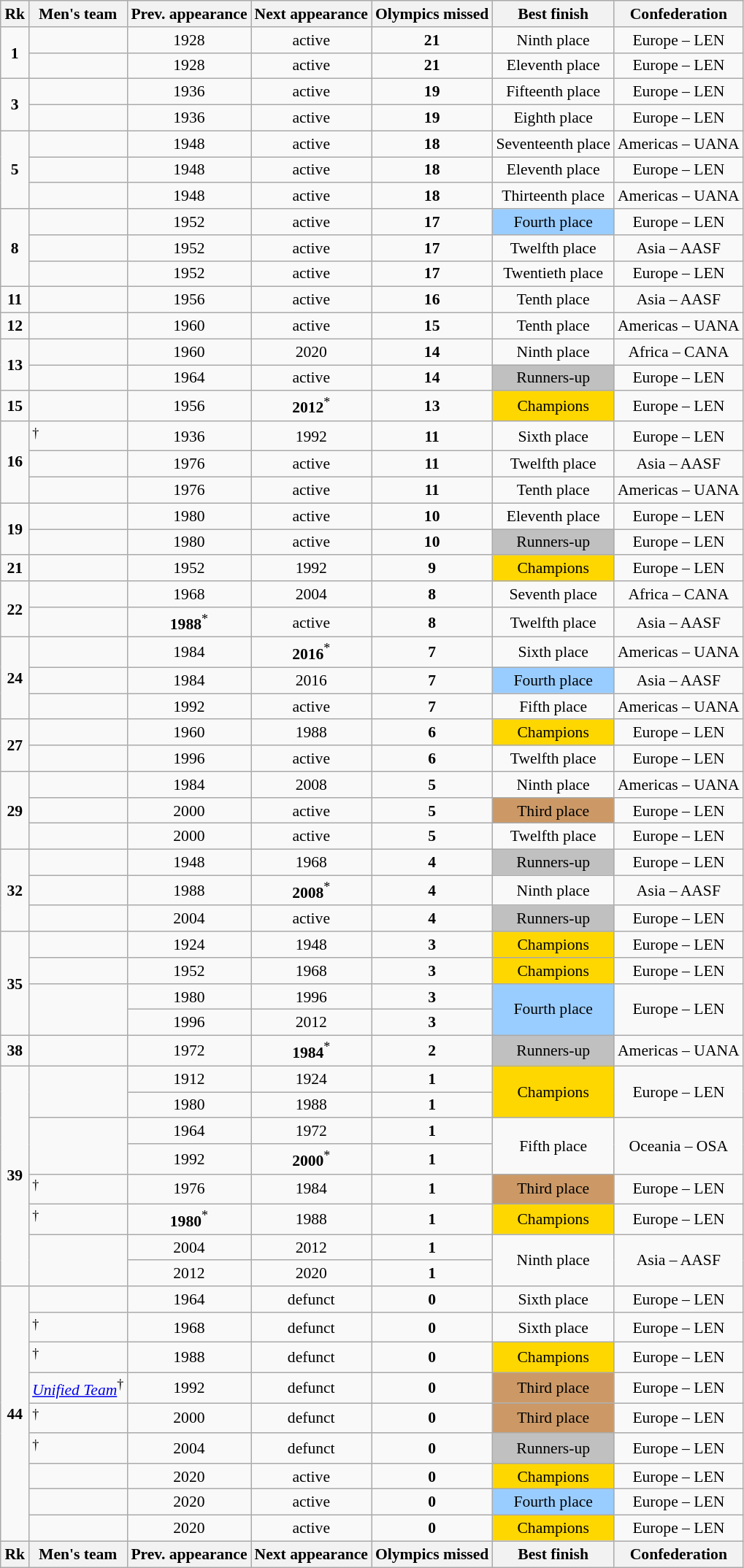<table class="wikitable sortable" style="text-align: center; font-size: 90%; margin-left: 1em;">
<tr>
<th>Rk</th>
<th>Men's team</th>
<th>Prev. appearance</th>
<th>Next appearance</th>
<th>Olympics missed</th>
<th class="unsortable">Best finish</th>
<th>Confederation</th>
</tr>
<tr>
<td rowspan="2"><strong>1</strong></td>
<td style="text-align: left;"></td>
<td>1928</td>
<td>active</td>
<td><strong>21</strong></td>
<td>Ninth place</td>
<td>Europe – LEN</td>
</tr>
<tr>
<td style="text-align: left;"></td>
<td>1928</td>
<td>active</td>
<td><strong>21</strong></td>
<td>Eleventh place</td>
<td>Europe – LEN</td>
</tr>
<tr>
<td rowspan="2"><strong>3</strong></td>
<td style="text-align: left;"></td>
<td>1936</td>
<td>active</td>
<td><strong>19</strong></td>
<td>Fifteenth place</td>
<td>Europe – LEN</td>
</tr>
<tr>
<td style="text-align: left;"></td>
<td>1936</td>
<td>active</td>
<td><strong>19</strong></td>
<td>Eighth place</td>
<td>Europe – LEN</td>
</tr>
<tr>
<td rowspan="3"><strong>5</strong></td>
<td style="text-align: left;"></td>
<td>1948</td>
<td>active</td>
<td><strong>18</strong></td>
<td>Seventeenth place</td>
<td>Americas – UANA</td>
</tr>
<tr>
<td style="text-align: left;"></td>
<td>1948</td>
<td>active</td>
<td><strong>18</strong></td>
<td>Eleventh place</td>
<td>Europe – LEN</td>
</tr>
<tr>
<td style="text-align: left;"></td>
<td>1948</td>
<td>active</td>
<td><strong>18</strong></td>
<td>Thirteenth place</td>
<td>Americas – UANA</td>
</tr>
<tr>
<td rowspan="3"><strong>8</strong></td>
<td style="text-align: left;"></td>
<td>1952</td>
<td>active</td>
<td><strong>17</strong></td>
<td style="background-color: #9acdff;">Fourth place</td>
<td>Europe – LEN</td>
</tr>
<tr>
<td style="text-align: left;"></td>
<td>1952</td>
<td>active</td>
<td><strong>17</strong></td>
<td>Twelfth place</td>
<td>Asia – AASF</td>
</tr>
<tr>
<td style="text-align: left;"></td>
<td>1952</td>
<td>active</td>
<td><strong>17</strong></td>
<td>Twentieth place</td>
<td>Europe – LEN</td>
</tr>
<tr>
<td><strong>11</strong></td>
<td style="text-align: left;"></td>
<td>1956</td>
<td>active</td>
<td><strong>16</strong></td>
<td>Tenth place</td>
<td>Asia – AASF</td>
</tr>
<tr>
<td><strong>12</strong></td>
<td style="text-align: left;"></td>
<td>1960</td>
<td>active</td>
<td><strong>15</strong></td>
<td>Tenth place</td>
<td>Americas – UANA</td>
</tr>
<tr>
<td rowspan="2"><strong>13</strong></td>
<td style="text-align: left;"></td>
<td>1960</td>
<td>2020</td>
<td><strong>14</strong></td>
<td>Ninth place</td>
<td>Africa – CANA</td>
</tr>
<tr>
<td style="text-align: left;"></td>
<td>1964</td>
<td>active</td>
<td><strong>14</strong></td>
<td style="background-color: silver;">Runners-up</td>
<td>Europe – LEN</td>
</tr>
<tr>
<td><strong>15</strong></td>
<td style="text-align: left;"></td>
<td>1956</td>
<td data-sort-value="2012"><strong>2012</strong><sup>*</sup></td>
<td><strong>13</strong></td>
<td style="background-color: gold;">Champions</td>
<td>Europe – LEN</td>
</tr>
<tr>
<td rowspan="3"><strong>16</strong></td>
<td style="text-align: left;"><em></em><sup>†</sup></td>
<td>1936</td>
<td>1992</td>
<td><strong>11</strong></td>
<td>Sixth place</td>
<td>Europe – LEN</td>
</tr>
<tr>
<td style="text-align: left;"></td>
<td>1976</td>
<td>active</td>
<td><strong>11</strong></td>
<td>Twelfth place</td>
<td>Asia – AASF</td>
</tr>
<tr>
<td style="text-align: left;"></td>
<td>1976</td>
<td>active</td>
<td><strong>11</strong></td>
<td>Tenth place</td>
<td>Americas – UANA</td>
</tr>
<tr>
<td rowspan="2"><strong>19</strong></td>
<td style="text-align: left;"></td>
<td>1980</td>
<td>active</td>
<td><strong>10</strong></td>
<td>Eleventh place</td>
<td>Europe – LEN</td>
</tr>
<tr>
<td style="text-align: left;"></td>
<td>1980</td>
<td>active</td>
<td><strong>10</strong></td>
<td style="background-color: silver;">Runners-up</td>
<td>Europe – LEN</td>
</tr>
<tr>
<td><strong>21</strong></td>
<td style="text-align: left;"></td>
<td>1952</td>
<td>1992</td>
<td><strong>9</strong></td>
<td style="background-color: gold;">Champions</td>
<td>Europe – LEN</td>
</tr>
<tr>
<td rowspan="2"><strong>22</strong></td>
<td style="text-align: left;"></td>
<td>1968</td>
<td>2004</td>
<td><strong>8</strong></td>
<td>Seventh place</td>
<td>Africa – CANA</td>
</tr>
<tr>
<td style="text-align: left;"></td>
<td data-sort-value="1988"><strong>1988</strong><sup>*</sup></td>
<td>active</td>
<td><strong>8</strong></td>
<td>Twelfth place</td>
<td>Asia – AASF</td>
</tr>
<tr>
<td rowspan="3"><strong>24</strong></td>
<td style="text-align: left;"></td>
<td>1984</td>
<td data-sort-value="2016"><strong>2016</strong><sup>*</sup></td>
<td><strong>7</strong></td>
<td>Sixth place</td>
<td>Americas – UANA</td>
</tr>
<tr>
<td style="text-align: left;"></td>
<td>1984</td>
<td>2016</td>
<td><strong>7</strong></td>
<td style="background-color: #9acdff;">Fourth place</td>
<td>Asia – AASF</td>
</tr>
<tr>
<td style="text-align: left;"></td>
<td>1992</td>
<td>active</td>
<td><strong>7</strong></td>
<td>Fifth place</td>
<td>Americas – UANA</td>
</tr>
<tr>
<td rowspan="2"><strong>27</strong></td>
<td style="text-align: left;"></td>
<td>1960</td>
<td>1988</td>
<td><strong>6</strong></td>
<td style="background-color: gold;">Champions</td>
<td>Europe – LEN</td>
</tr>
<tr>
<td style="text-align: left;"></td>
<td>1996</td>
<td>active</td>
<td><strong>6</strong></td>
<td>Twelfth place</td>
<td>Europe – LEN</td>
</tr>
<tr>
<td rowspan="3"><strong>29</strong></td>
<td style="text-align: left;"></td>
<td>1984</td>
<td>2008</td>
<td><strong>5</strong></td>
<td>Ninth place</td>
<td>Americas – UANA</td>
</tr>
<tr>
<td style="text-align: left;"></td>
<td>2000</td>
<td>active</td>
<td><strong>5</strong></td>
<td style="background-color: #cc9966;">Third place</td>
<td>Europe – LEN</td>
</tr>
<tr>
<td style="text-align: left;"></td>
<td>2000</td>
<td>active</td>
<td><strong>5</strong></td>
<td>Twelfth place</td>
<td>Europe – LEN</td>
</tr>
<tr>
<td rowspan="3"><strong>32</strong></td>
<td style="text-align: left;"></td>
<td>1948</td>
<td>1968</td>
<td><strong>4</strong></td>
<td style="background-color: silver;">Runners-up</td>
<td>Europe – LEN</td>
</tr>
<tr>
<td style="text-align: left;"></td>
<td>1988</td>
<td data-sort-value="2008"><strong>2008</strong><sup>*</sup></td>
<td><strong>4</strong></td>
<td>Ninth place</td>
<td>Asia – AASF</td>
</tr>
<tr>
<td style="text-align: left;"></td>
<td>2004</td>
<td>active</td>
<td><strong>4</strong></td>
<td style="background-color: silver;">Runners-up</td>
<td>Europe – LEN</td>
</tr>
<tr>
<td rowspan="4"><strong>35</strong></td>
<td style="text-align: left;"></td>
<td>1924</td>
<td>1948</td>
<td><strong>3</strong></td>
<td style="background-color: gold;">Champions</td>
<td>Europe – LEN</td>
</tr>
<tr>
<td style="text-align: left;"></td>
<td>1952</td>
<td>1968</td>
<td><strong>3</strong></td>
<td style="background-color: gold;">Champions</td>
<td>Europe – LEN</td>
</tr>
<tr>
<td rowspan="2" style="text-align: left;"></td>
<td>1980</td>
<td>1996</td>
<td><strong>3</strong></td>
<td rowspan="2" style="background-color: #9acdff;">Fourth place</td>
<td rowspan="2">Europe – LEN</td>
</tr>
<tr>
<td>1996</td>
<td>2012</td>
<td><strong>3</strong></td>
</tr>
<tr>
<td><strong>38</strong></td>
<td style="text-align: left;"></td>
<td>1972</td>
<td data-sort-value="1984"><strong>1984</strong><sup>*</sup></td>
<td><strong>2</strong></td>
<td style="background-color: silver;">Runners-up</td>
<td>Americas – UANA</td>
</tr>
<tr>
<td rowspan="8"><strong>39</strong></td>
<td rowspan="2" style="text-align: left;"></td>
<td>1912</td>
<td>1924</td>
<td><strong>1</strong></td>
<td rowspan="2" style="background-color: gold;">Champions</td>
<td rowspan="2">Europe – LEN</td>
</tr>
<tr>
<td>1980</td>
<td>1988</td>
<td><strong>1</strong></td>
</tr>
<tr>
<td rowspan="2" style="text-align: left;"></td>
<td>1964</td>
<td>1972</td>
<td><strong>1</strong></td>
<td rowspan="2">Fifth place</td>
<td rowspan="2">Oceania – OSA</td>
</tr>
<tr>
<td>1992</td>
<td data-sort-value="2000"><strong>2000</strong><sup>*</sup></td>
<td><strong>1</strong></td>
</tr>
<tr>
<td style="text-align: left;"><em></em><sup>†</sup></td>
<td>1976</td>
<td>1984</td>
<td><strong>1</strong></td>
<td style="background-color: #cc9966;">Third place</td>
<td>Europe – LEN</td>
</tr>
<tr>
<td style="text-align: left;"><em></em><sup>†</sup></td>
<td data-sort-value="1980"><strong>1980</strong><sup>*</sup></td>
<td>1988</td>
<td><strong>1</strong></td>
<td style="background-color: gold;">Champions</td>
<td>Europe – LEN</td>
</tr>
<tr>
<td rowspan="2" style="text-align: left;"></td>
<td>2004</td>
<td>2012</td>
<td><strong>1</strong></td>
<td rowspan="2">Ninth place</td>
<td rowspan="2">Asia – AASF</td>
</tr>
<tr>
<td>2012</td>
<td>2020</td>
<td><strong>1</strong></td>
</tr>
<tr>
<td rowspan="9"><strong>44</strong></td>
<td style="text-align: left;" data-sort-value="United Team of Germany"></td>
<td>1964</td>
<td>defunct</td>
<td><strong>0</strong></td>
<td>Sixth place</td>
<td>Europe – LEN</td>
</tr>
<tr>
<td style="text-align: left;"><em></em><sup>†</sup></td>
<td>1968</td>
<td>defunct</td>
<td><strong>0</strong></td>
<td>Sixth place</td>
<td>Europe – LEN</td>
</tr>
<tr>
<td style="text-align: left;"><em></em><sup>†</sup></td>
<td>1988</td>
<td>defunct</td>
<td><strong>0</strong></td>
<td style="background-color: gold;">Champions</td>
<td>Europe – LEN</td>
</tr>
<tr>
<td style="text-align: left;" data-sort-value="Unified Team"><em> <a href='#'>Unified Team</a></em><sup>†</sup></td>
<td>1992</td>
<td>defunct</td>
<td><strong>0</strong></td>
<td style="background-color: #cc9966;">Third place</td>
<td>Europe – LEN</td>
</tr>
<tr>
<td style="text-align: left;" data-sort-value="Yugoslavia, FR"><em></em><sup>†</sup></td>
<td>2000</td>
<td>defunct</td>
<td><strong>0</strong></td>
<td style="background-color: #cc9966;">Third place</td>
<td>Europe – LEN</td>
</tr>
<tr>
<td style="text-align: left;"><em></em><sup>†</sup></td>
<td>2004</td>
<td>defunct</td>
<td><strong>0</strong></td>
<td style="background-color: silver;">Runners-up</td>
<td>Europe – LEN</td>
</tr>
<tr>
<td style="text-align: left;"></td>
<td>2020</td>
<td>active</td>
<td><strong>0</strong></td>
<td style="background-color: gold;">Champions</td>
<td>Europe – LEN</td>
</tr>
<tr>
<td style="text-align: left;"></td>
<td>2020</td>
<td>active</td>
<td><strong>0</strong></td>
<td style="background-color: #9acdff;">Fourth place</td>
<td>Europe – LEN</td>
</tr>
<tr>
<td style="text-align: left;"></td>
<td>2020</td>
<td>active</td>
<td><strong>0</strong></td>
<td style="background-color: gold;">Champions</td>
<td>Europe – LEN</td>
</tr>
<tr>
<th>Rk</th>
<th>Men's team</th>
<th>Prev. appearance</th>
<th>Next appearance</th>
<th>Olympics missed</th>
<th>Best finish</th>
<th>Confederation</th>
</tr>
</table>
